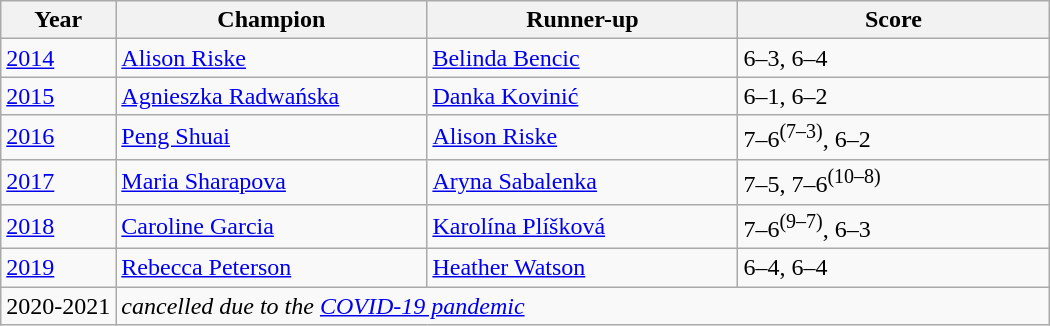<table class="wikitable">
<tr>
<th>Year</th>
<th width="200">Champion</th>
<th width="200">Runner-up</th>
<th width="200">Score</th>
</tr>
<tr>
<td><a href='#'>2014</a></td>
<td> <a href='#'>Alison Riske</a></td>
<td> <a href='#'>Belinda Bencic</a></td>
<td>6–3, 6–4</td>
</tr>
<tr>
<td><a href='#'>2015</a></td>
<td> <a href='#'>Agnieszka Radwańska</a></td>
<td> <a href='#'>Danka Kovinić</a></td>
<td>6–1, 6–2</td>
</tr>
<tr>
<td><a href='#'>2016</a></td>
<td> <a href='#'>Peng Shuai</a></td>
<td> <a href='#'>Alison Riske</a></td>
<td>7–6<sup>(7–3)</sup>, 6–2</td>
</tr>
<tr>
<td><a href='#'>2017</a></td>
<td> <a href='#'>Maria Sharapova</a></td>
<td> <a href='#'>Aryna Sabalenka</a></td>
<td>7–5, 7–6<sup>(10–8)</sup></td>
</tr>
<tr>
<td><a href='#'>2018</a></td>
<td> <a href='#'>Caroline Garcia</a></td>
<td> <a href='#'>Karolína Plíšková</a></td>
<td>7–6<sup>(9–7)</sup>, 6–3</td>
</tr>
<tr>
<td><a href='#'>2019</a></td>
<td> <a href='#'>Rebecca Peterson</a></td>
<td> <a href='#'>Heather Watson</a></td>
<td>6–4, 6–4</td>
</tr>
<tr>
<td>2020-2021</td>
<td colspan="3"><em>cancelled due to the <a href='#'>COVID-19 pandemic</a></em></td>
</tr>
</table>
